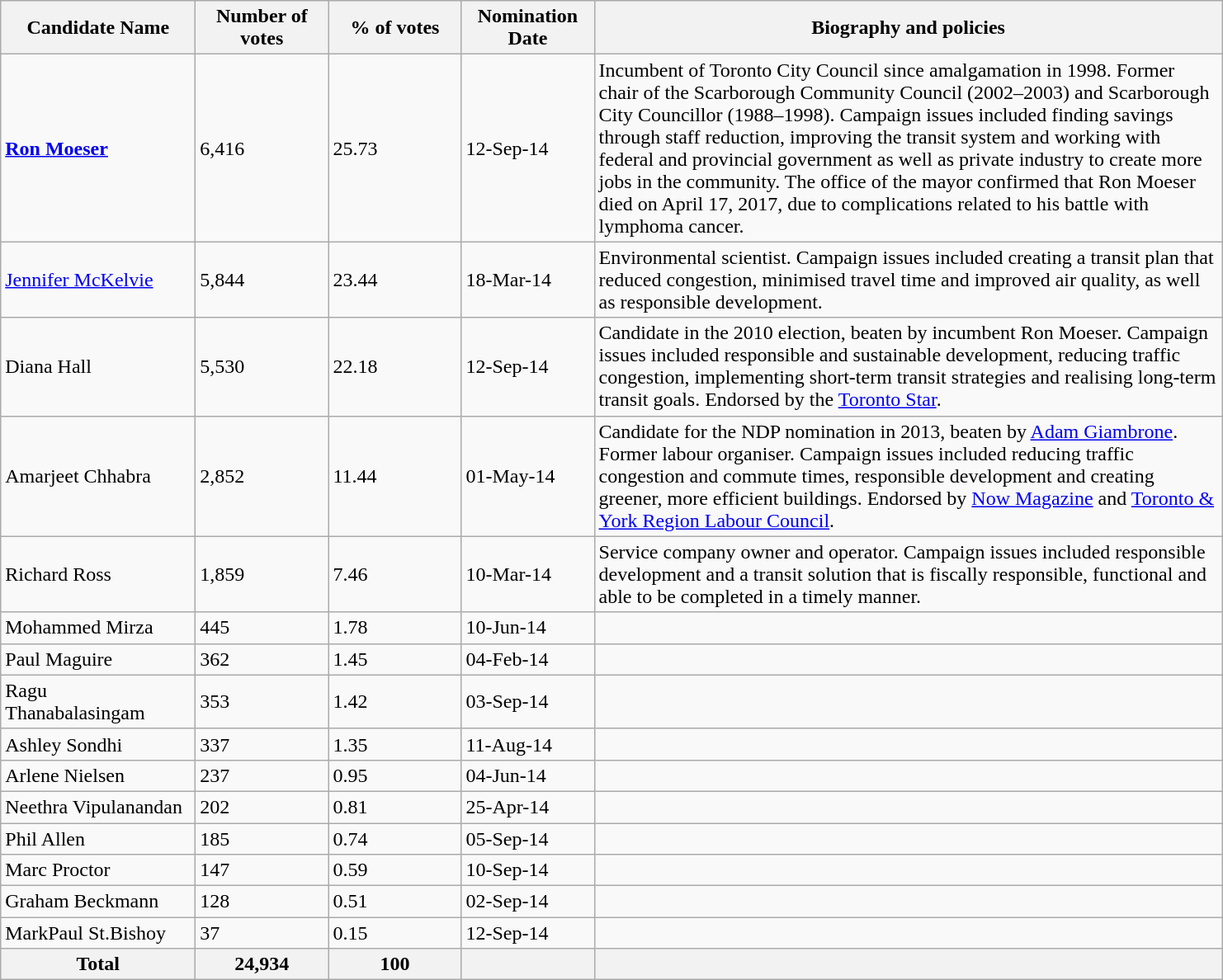<table class="wikitable">
<tr>
<th scope="col" style="width: 150px;">Candidate Name</th>
<th scope="col" style="width: 100px;">Number of votes</th>
<th scope="col" style="width: 100px;">% of votes</th>
<th scope="col" style="width: 100px;">Nomination Date</th>
<th scope="col" style="width: 500px;">Biography and policies</th>
</tr>
<tr>
<td><strong><a href='#'>Ron Moeser</a></strong></td>
<td>6,416</td>
<td>25.73</td>
<td>12-Sep-14</td>
<td>Incumbent of Toronto City Council since amalgamation in 1998. Former chair of the Scarborough Community Council (2002–2003) and Scarborough City Councillor (1988–1998). Campaign issues included finding savings through staff reduction, improving the transit system and working with federal and provincial government as well as private industry to create more jobs in the community. The office of the mayor confirmed that Ron Moeser died on April 17, 2017, due to complications related to his battle with lymphoma cancer.</td>
</tr>
<tr>
<td><a href='#'>Jennifer McKelvie</a></td>
<td>5,844</td>
<td>23.44</td>
<td>18-Mar-14</td>
<td>Environmental scientist. Campaign issues included creating a transit plan that reduced congestion, minimised travel time and improved air quality, as well as responsible development.</td>
</tr>
<tr>
<td>Diana Hall</td>
<td>5,530</td>
<td>22.18</td>
<td>12-Sep-14</td>
<td>Candidate in the 2010 election, beaten by incumbent Ron Moeser. Campaign issues included responsible and sustainable development, reducing traffic congestion, implementing short-term transit strategies and realising long-term transit goals. Endorsed by the <a href='#'>Toronto Star</a>.</td>
</tr>
<tr>
<td>Amarjeet Chhabra</td>
<td>2,852</td>
<td>11.44</td>
<td>01-May-14</td>
<td>Candidate for the NDP nomination in 2013, beaten by <a href='#'>Adam Giambrone</a>. Former labour organiser. Campaign issues included reducing traffic congestion and commute times, responsible development and creating greener, more efficient buildings. Endorsed by <a href='#'>Now Magazine</a> and <a href='#'>Toronto & York Region Labour Council</a>.</td>
</tr>
<tr>
<td>Richard Ross</td>
<td>1,859</td>
<td>7.46</td>
<td>10-Mar-14</td>
<td>Service company owner and operator. Campaign issues included responsible development and a transit solution that is fiscally responsible, functional and able to be completed in a timely manner.</td>
</tr>
<tr>
<td>Mohammed Mirza</td>
<td>445</td>
<td>1.78</td>
<td>10-Jun-14</td>
<td></td>
</tr>
<tr>
<td>Paul Maguire</td>
<td>362</td>
<td>1.45</td>
<td>04-Feb-14</td>
<td></td>
</tr>
<tr>
<td>Ragu Thanabalasingam</td>
<td>353</td>
<td>1.42</td>
<td>03-Sep-14</td>
<td></td>
</tr>
<tr>
<td>Ashley Sondhi</td>
<td>337</td>
<td>1.35</td>
<td>11-Aug-14</td>
<td></td>
</tr>
<tr>
<td>Arlene Nielsen</td>
<td>237</td>
<td>0.95</td>
<td>04-Jun-14</td>
<td></td>
</tr>
<tr>
<td>Neethra Vipulanandan</td>
<td>202</td>
<td>0.81</td>
<td>25-Apr-14</td>
<td></td>
</tr>
<tr>
<td>Phil Allen</td>
<td>185</td>
<td>0.74</td>
<td>05-Sep-14</td>
<td></td>
</tr>
<tr>
<td>Marc Proctor</td>
<td>147</td>
<td>0.59</td>
<td>10-Sep-14</td>
<td></td>
</tr>
<tr>
<td>Graham Beckmann</td>
<td>128</td>
<td>0.51</td>
<td>02-Sep-14</td>
<td></td>
</tr>
<tr>
<td>MarkPaul St.Bishoy</td>
<td>37</td>
<td>0.15</td>
<td>12-Sep-14</td>
<td></td>
</tr>
<tr>
<th>Total</th>
<th>24,934</th>
<th>100</th>
<th></th>
<th></th>
</tr>
</table>
